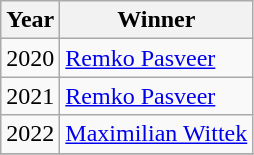<table class="wikitable" style="display:inline-table">
<tr>
<th>Year</th>
<th>Winner</th>
</tr>
<tr>
<td>2020</td>
<td> <a href='#'>Remko Pasveer</a></td>
</tr>
<tr>
<td>2021</td>
<td> <a href='#'>Remko Pasveer</a></td>
</tr>
<tr>
<td>2022</td>
<td> <a href='#'>Maximilian Wittek</a></td>
</tr>
<tr>
</tr>
</table>
